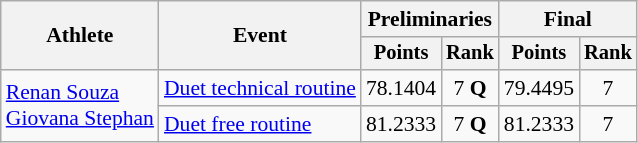<table class=wikitable style="font-size:90%">
<tr>
<th rowspan="2">Athlete</th>
<th rowspan="2">Event</th>
<th colspan="2">Preliminaries</th>
<th colspan="2">Final</th>
</tr>
<tr style="font-size:95%">
<th>Points</th>
<th>Rank</th>
<th>Points</th>
<th>Rank</th>
</tr>
<tr align=center>
<td align=left rowspan=2><a href='#'>Renan Souza</a><br><a href='#'>Giovana Stephan</a></td>
<td align=left><a href='#'>Duet technical routine</a></td>
<td>78.1404</td>
<td>7 <strong>Q</strong></td>
<td>79.4495</td>
<td>7</td>
</tr>
<tr align=center>
<td align=left><a href='#'>Duet free routine</a></td>
<td>81.2333</td>
<td>7 <strong>Q</strong></td>
<td>81.2333</td>
<td>7</td>
</tr>
</table>
